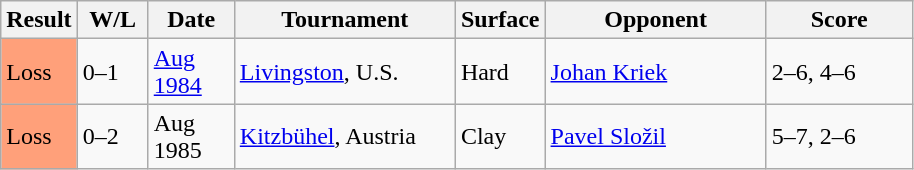<table class="sortable wikitable">
<tr>
<th style="width:25px">Result</th>
<th style="width:40px" class="unsortable">W/L</th>
<th style="width:50px">Date</th>
<th style="width:140px">Tournament</th>
<th style="width:50px">Surface</th>
<th style="width:140px">Opponent</th>
<th style="width:90px" class="unsortable">Score</th>
</tr>
<tr>
<td style="background:#ffa07a;">Loss</td>
<td>0–1</td>
<td><a href='#'>Aug 1984</a></td>
<td><a href='#'>Livingston</a>, U.S.</td>
<td>Hard</td>
<td> <a href='#'>Johan Kriek</a></td>
<td>2–6, 4–6</td>
</tr>
<tr>
<td style="background:#ffa07a;">Loss</td>
<td>0–2</td>
<td>Aug 1985</td>
<td><a href='#'>Kitzbühel</a>, Austria</td>
<td>Clay</td>
<td> <a href='#'>Pavel Složil</a></td>
<td>5–7, 2–6</td>
</tr>
</table>
